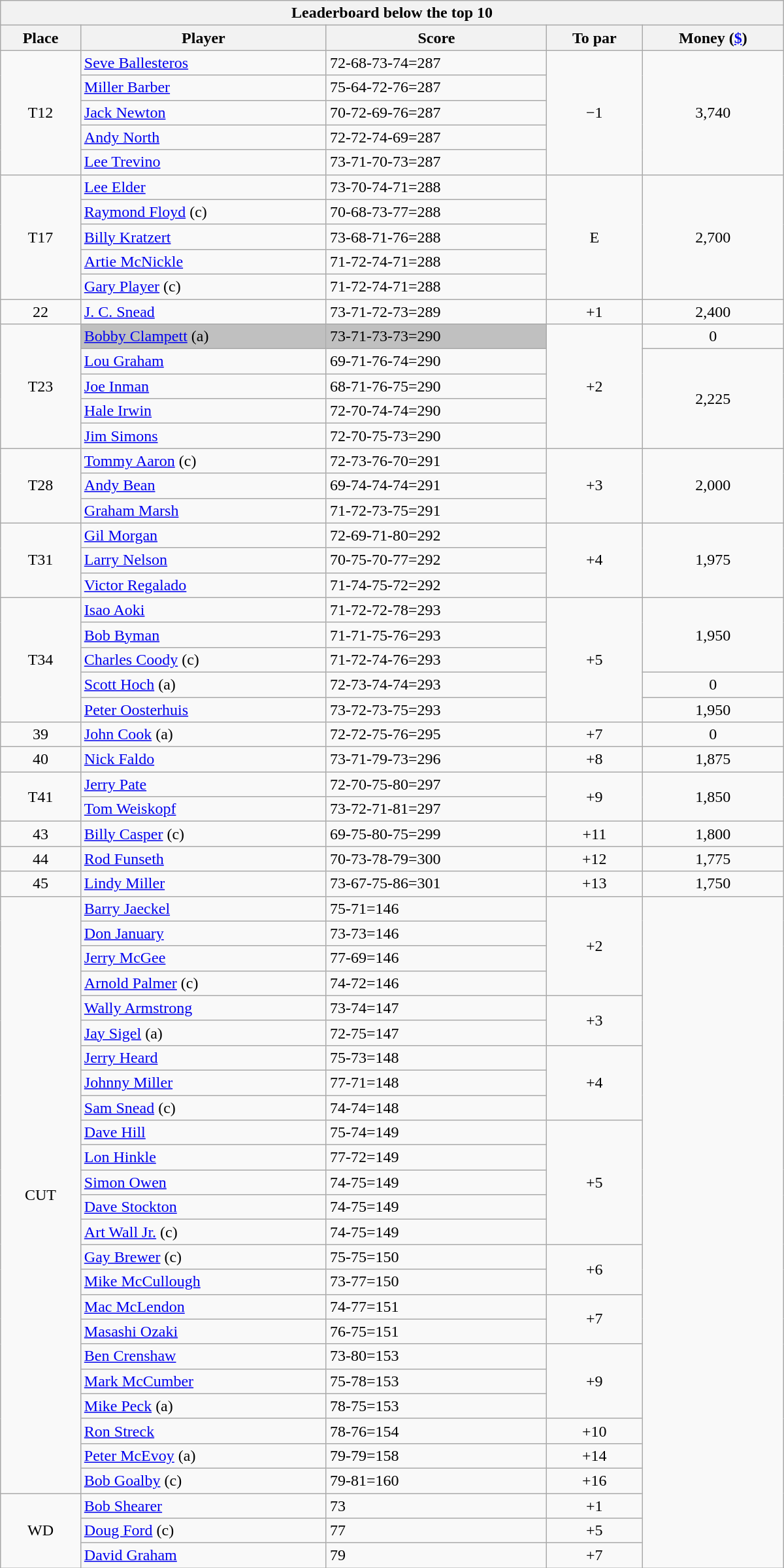<table class="collapsible collapsed wikitable" style="width:50em;margin-top:-1px;">
<tr>
<th scope="col" colspan="6">Leaderboard below the top 10</th>
</tr>
<tr>
<th>Place</th>
<th>Player</th>
<th>Score</th>
<th>To par</th>
<th>Money (<a href='#'>$</a>)</th>
</tr>
<tr>
<td rowspan=5 align=center>T12</td>
<td> <a href='#'>Seve Ballesteros</a></td>
<td>72-68-73-74=287</td>
<td rowspan=5 align=center>−1</td>
<td rowspan=5 align=center>3,740</td>
</tr>
<tr>
<td> <a href='#'>Miller Barber</a></td>
<td>75-64-72-76=287</td>
</tr>
<tr>
<td> <a href='#'>Jack Newton</a></td>
<td>70-72-69-76=287</td>
</tr>
<tr>
<td> <a href='#'>Andy North</a></td>
<td>72-72-74-69=287</td>
</tr>
<tr>
<td> <a href='#'>Lee Trevino</a></td>
<td>73-71-70-73=287</td>
</tr>
<tr>
<td rowspan=5 align=center>T17</td>
<td> <a href='#'>Lee Elder</a></td>
<td>73-70-74-71=288</td>
<td rowspan=5 align=center>E</td>
<td rowspan=5 align=center>2,700</td>
</tr>
<tr>
<td> <a href='#'>Raymond Floyd</a> (c)</td>
<td>70-68-73-77=288</td>
</tr>
<tr>
<td> <a href='#'>Billy Kratzert</a></td>
<td>73-68-71-76=288</td>
</tr>
<tr>
<td> <a href='#'>Artie McNickle</a></td>
<td>71-72-74-71=288</td>
</tr>
<tr>
<td> <a href='#'>Gary Player</a> (c)</td>
<td>71-72-74-71=288</td>
</tr>
<tr>
<td align=center>22</td>
<td> <a href='#'>J. C. Snead</a></td>
<td>73-71-72-73=289</td>
<td align=center>+1</td>
<td align=center>2,400</td>
</tr>
<tr>
<td rowspan=5 align=center>T23</td>
<td style="background:silver"> <a href='#'>Bobby Clampett</a> (a)</td>
<td style="background:silver">73-71-73-73=290</td>
<td rowspan=5 align=center>+2</td>
<td align=center>0</td>
</tr>
<tr>
<td> <a href='#'>Lou Graham</a></td>
<td>69-71-76-74=290</td>
<td rowspan=4 align=center>2,225</td>
</tr>
<tr>
<td> <a href='#'>Joe Inman</a></td>
<td>68-71-76-75=290</td>
</tr>
<tr>
<td> <a href='#'>Hale Irwin</a></td>
<td>72-70-74-74=290</td>
</tr>
<tr>
<td> <a href='#'>Jim Simons</a></td>
<td>72-70-75-73=290</td>
</tr>
<tr>
<td rowspan=3 align=center>T28</td>
<td> <a href='#'>Tommy Aaron</a> (c)</td>
<td>72-73-76-70=291</td>
<td rowspan=3 align=center>+3</td>
<td rowspan=3 align=center>2,000</td>
</tr>
<tr>
<td> <a href='#'>Andy Bean</a></td>
<td>69-74-74-74=291</td>
</tr>
<tr>
<td> <a href='#'>Graham Marsh</a></td>
<td>71-72-73-75=291</td>
</tr>
<tr>
<td rowspan=3 align=center>T31</td>
<td> <a href='#'>Gil Morgan</a></td>
<td>72-69-71-80=292</td>
<td rowspan=3 align=center>+4</td>
<td rowspan=3 align=center>1,975</td>
</tr>
<tr>
<td> <a href='#'>Larry Nelson</a></td>
<td>70-75-70-77=292</td>
</tr>
<tr>
<td> <a href='#'>Victor Regalado</a></td>
<td>71-74-75-72=292</td>
</tr>
<tr>
<td rowspan=5 align=center>T34</td>
<td> <a href='#'>Isao Aoki</a></td>
<td>71-72-72-78=293</td>
<td rowspan=5 align=center>+5</td>
<td rowspan=3 align=center>1,950</td>
</tr>
<tr>
<td> <a href='#'>Bob Byman</a></td>
<td>71-71-75-76=293</td>
</tr>
<tr>
<td> <a href='#'>Charles Coody</a> (c)</td>
<td>71-72-74-76=293</td>
</tr>
<tr>
<td> <a href='#'>Scott Hoch</a> (a)</td>
<td>72-73-74-74=293</td>
<td align=center>0</td>
</tr>
<tr>
<td> <a href='#'>Peter Oosterhuis</a></td>
<td>73-72-73-75=293</td>
<td align=center>1,950</td>
</tr>
<tr>
<td align=center>39</td>
<td> <a href='#'>John Cook</a> (a)</td>
<td>72-72-75-76=295</td>
<td align=center>+7</td>
<td align=center>0</td>
</tr>
<tr>
<td align=center>40</td>
<td> <a href='#'>Nick Faldo</a></td>
<td>73-71-79-73=296</td>
<td align=center>+8</td>
<td align=center>1,875</td>
</tr>
<tr>
<td rowspan=2 align=center>T41</td>
<td> <a href='#'>Jerry Pate</a></td>
<td>72-70-75-80=297</td>
<td rowspan=2 align=center>+9</td>
<td rowspan=2 align=center>1,850</td>
</tr>
<tr>
<td> <a href='#'>Tom Weiskopf</a></td>
<td>73-72-71-81=297</td>
</tr>
<tr>
<td align=center>43</td>
<td> <a href='#'>Billy Casper</a> (c)</td>
<td>69-75-80-75=299</td>
<td align=center>+11</td>
<td align=center>1,800</td>
</tr>
<tr>
<td align=center>44</td>
<td> <a href='#'>Rod Funseth</a></td>
<td>70-73-78-79=300</td>
<td align=center>+12</td>
<td align=center>1,775</td>
</tr>
<tr>
<td align=center>45</td>
<td> <a href='#'>Lindy Miller</a></td>
<td>73-67-75-86=301</td>
<td align=center>+13</td>
<td align=center>1,750</td>
</tr>
<tr>
<td rowspan=24 align=center>CUT</td>
<td> <a href='#'>Barry Jaeckel</a></td>
<td>75-71=146</td>
<td rowspan=4 align=center>+2</td>
<td rowspan=27 align=center></td>
</tr>
<tr>
<td> <a href='#'>Don January</a></td>
<td>73-73=146</td>
</tr>
<tr>
<td> <a href='#'>Jerry McGee</a></td>
<td>77-69=146</td>
</tr>
<tr>
<td> <a href='#'>Arnold Palmer</a> (c)</td>
<td>74-72=146</td>
</tr>
<tr>
<td> <a href='#'>Wally Armstrong</a></td>
<td>73-74=147</td>
<td rowspan=2 align=center>+3</td>
</tr>
<tr>
<td> <a href='#'>Jay Sigel</a> (a)</td>
<td>72-75=147</td>
</tr>
<tr>
<td> <a href='#'>Jerry Heard</a></td>
<td>75-73=148</td>
<td rowspan=3 align=center>+4</td>
</tr>
<tr>
<td> <a href='#'>Johnny Miller</a></td>
<td>77-71=148</td>
</tr>
<tr>
<td> <a href='#'>Sam Snead</a> (c)</td>
<td>74-74=148</td>
</tr>
<tr>
<td> <a href='#'>Dave Hill</a></td>
<td>75-74=149</td>
<td rowspan=5 align=center>+5</td>
</tr>
<tr>
<td> <a href='#'>Lon Hinkle</a></td>
<td>77-72=149</td>
</tr>
<tr>
<td> <a href='#'>Simon Owen</a></td>
<td>74-75=149</td>
</tr>
<tr>
<td> <a href='#'>Dave Stockton</a></td>
<td>74-75=149</td>
</tr>
<tr>
<td> <a href='#'>Art Wall Jr.</a> (c)</td>
<td>74-75=149</td>
</tr>
<tr>
<td> <a href='#'>Gay Brewer</a> (c)</td>
<td>75-75=150</td>
<td rowspan=2 align=center>+6</td>
</tr>
<tr>
<td> <a href='#'>Mike McCullough</a></td>
<td>73-77=150</td>
</tr>
<tr>
<td> <a href='#'>Mac McLendon</a></td>
<td>74-77=151</td>
<td rowspan=2 align=center>+7</td>
</tr>
<tr>
<td> <a href='#'>Masashi Ozaki</a></td>
<td>76-75=151</td>
</tr>
<tr>
<td> <a href='#'>Ben Crenshaw</a></td>
<td>73-80=153</td>
<td rowspan=3 align=center>+9</td>
</tr>
<tr>
<td> <a href='#'>Mark McCumber</a></td>
<td>75-78=153</td>
</tr>
<tr>
<td> <a href='#'>Mike Peck</a> (a)</td>
<td>78-75=153</td>
</tr>
<tr>
<td> <a href='#'>Ron Streck</a></td>
<td>78-76=154</td>
<td align=center>+10</td>
</tr>
<tr>
<td> <a href='#'>Peter McEvoy</a> (a)</td>
<td>79-79=158</td>
<td align=center>+14</td>
</tr>
<tr>
<td> <a href='#'>Bob Goalby</a> (c)</td>
<td>79-81=160</td>
<td align=center>+16</td>
</tr>
<tr>
<td rowspan=3 align=center>WD</td>
<td> <a href='#'>Bob Shearer</a></td>
<td>73</td>
<td align=center>+1</td>
</tr>
<tr>
<td> <a href='#'>Doug Ford</a> (c)</td>
<td>77</td>
<td align=center>+5</td>
</tr>
<tr>
<td> <a href='#'>David Graham</a></td>
<td>79</td>
<td align=center>+7</td>
</tr>
</table>
